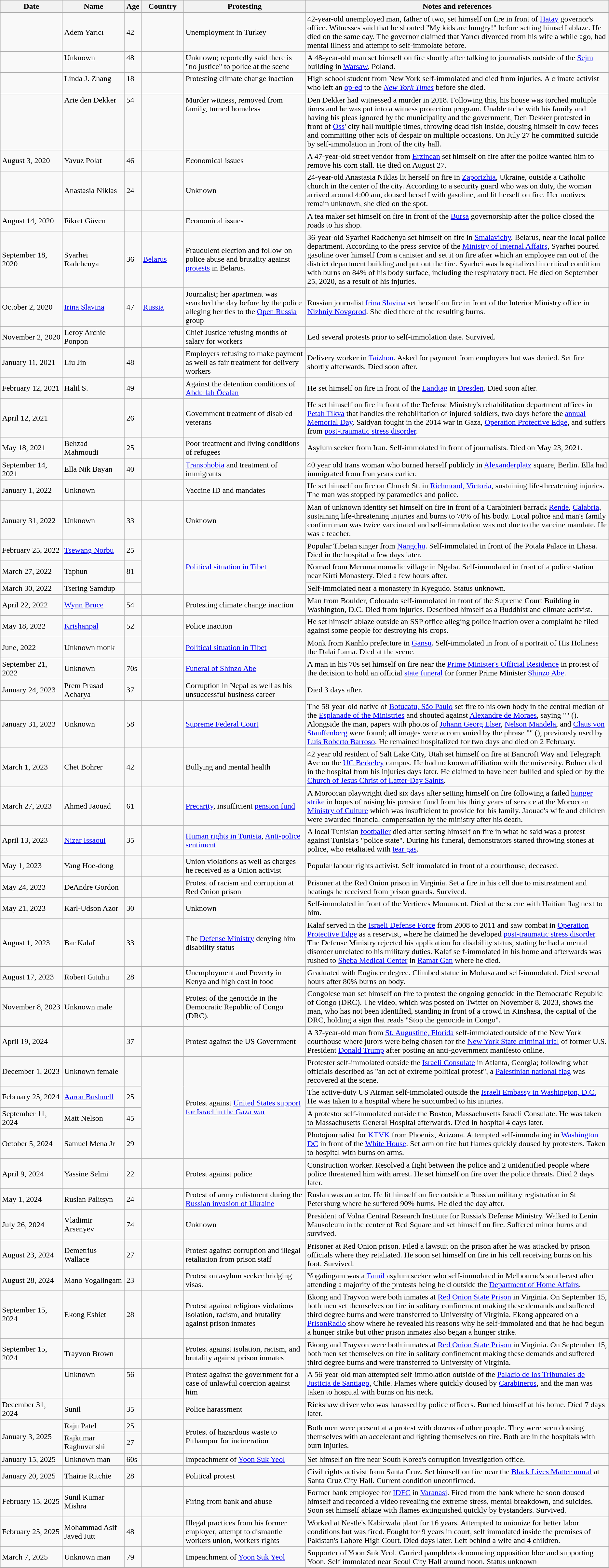<table class="wikitable sortable">
<tr>
<th style="width:120px;">Date</th>
<th style="width:120px;">Name</th>
<th style="width:20px;">Age</th>
<th style="width:80px;">Country</th>
<th style="width:20%;">Protesting</th>
<th>Notes and references</th>
</tr>
<tr>
<td></td>
<td>Adem Yarıcı</td>
<td>42</td>
<td></td>
<td>Unemployment in Turkey</td>
<td>42-year-old unemployed man, father of two, set himself on fire in front of <a href='#'>Hatay</a> governor's office. Witnesses said that he shouted "My kids are hungry!" before setting himself ablaze. He died on the same day. The governor claimed that Yarıcı divorced from his wife a while ago, had mental illness and attempt to self-immolate before.</td>
</tr>
<tr valign="top">
<td></td>
<td>Unknown</td>
<td>48</td>
<td></td>
<td>Unknown; reportedly said there is "no justice" to police at the scene</td>
<td>A 48-year-old man set himself on fire shortly after talking to journalists outside of the <a href='#'>Sejm</a> building in <a href='#'>Warsaw</a>, Poland.</td>
</tr>
<tr valign="top">
<td></td>
<td>Linda J. Zhang</td>
<td>18</td>
<td></td>
<td>Protesting climate change inaction</td>
<td>High school student from New York self-immolated and died from injuries. A climate activist who left an <a href='#'>op-ed</a> to the <em><a href='#'>New York Times</a></em> before she died.</td>
</tr>
<tr valign="top">
<td></td>
<td>Arie den Dekker</td>
<td>54</td>
<td></td>
<td>Murder witness, removed from family, turned homeless</td>
<td>Den Dekker had witnessed a murder in 2018. Following this, his house was torched multiple times and he was put into a witness protection program. Unable to be with his family and having his pleas ignored by the municipality and the government, Den Dekker protested in front of <a href='#'>Oss</a>' city hall multiple times, throwing dead fish inside, dousing himself in cow feces and committing other acts of despair on multiple occasions. On July 27 he committed suicide by self-immolation in front of the city hall.</td>
</tr>
<tr>
<td>August 3, 2020</td>
<td>Yavuz Polat</td>
<td>46</td>
<td></td>
<td>Economical issues</td>
<td>A 47-year-old street vendor from <a href='#'>Erzincan</a> set himself on fire after the police wanted him to remove his corn stall. He died on August 27.</td>
</tr>
<tr>
<td></td>
<td>Anastasia Niklas</td>
<td>24</td>
<td></td>
<td>Unknown</td>
<td>24-year-old Anastasia Niklas lit herself on fire in <a href='#'>Zaporizhia</a>, Ukraine, outside a Catholic church in the center of the city. According to a security guard who was on duty, the woman arrived around 4:00 am, doused herself with gasoline, and lit herself on fire. Her motives remain unknown, she died on the spot.</td>
</tr>
<tr>
<td>August 14, 2020</td>
<td>Fikret Güven</td>
<td></td>
<td></td>
<td>Economical issues</td>
<td>A tea maker set himself on fire in front of the <a href='#'>Bursa</a> governorship after the police closed the roads to his shop.<br></td>
</tr>
<tr>
<td>September 18, 2020</td>
<td>Syarhei Radchenya</td>
<td>36</td>
<td> <a href='#'>Belarus</a></td>
<td>Fraudulent election and follow-on police abuse and brutality against <a href='#'>protests</a> in Belarus.</td>
<td>36-year-old Syarhei Radchenya set himself on fire in <a href='#'>Smalavichy</a>, Belarus, near the local police department. According to the press service of the <a href='#'>Ministry of Internal Affairs</a>, Syarhei poured gasoline over himself from a canister and set it on fire after which an employee ran out of the district department building and put out the fire. Syarhei was hospitalized in critical condition with burns on 84% of his body surface, including the respiratory tract. He died on September 25, 2020, as a result of his injuries.</td>
</tr>
<tr>
<td>October 2, 2020</td>
<td><a href='#'>Irina Slavina</a></td>
<td>47</td>
<td> <a href='#'>Russia</a></td>
<td>Journalist; her apartment was searched the day before by the police alleging her ties to the <a href='#'>Open Russia</a> group</td>
<td>Russian journalist <a href='#'>Irina Slavina</a> set herself on fire in front of the Interior Ministry office in <a href='#'>Nizhniy Novgorod</a>. She died there of the resulting burns.</td>
</tr>
<tr>
<td>November 2, 2020</td>
<td>Leroy Archie Ponpon</td>
<td></td>
<td></td>
<td>Chief Justice refusing months of salary for workers</td>
<td>Led several protests prior to self-immolation date. Survived.</td>
</tr>
<tr>
<td>January 11, 2021</td>
<td>Liu Jin</td>
<td>48</td>
<td></td>
<td>Employers refusing to make payment as well as fair treatment for delivery workers</td>
<td>Delivery worker in <a href='#'>Taizhou</a>. Asked for payment from employers but was denied. Set fire shortly afterwards. Died soon after.</td>
</tr>
<tr>
<td>February 12, 2021</td>
<td>Halil S.</td>
<td>49</td>
<td></td>
<td>Against the detention conditions of <a href='#'>Abdullah Öcalan</a></td>
<td>He set himself on fire in front of the <a href='#'>Landtag</a> in <a href='#'>Dresden</a>. Died soon after.</td>
</tr>
<tr>
<td>April 12, 2021</td>
<td></td>
<td>26</td>
<td></td>
<td>Government treatment of disabled veterans</td>
<td>He set himself on fire in front of the Defense Ministry's rehabilitation department offices in <a href='#'>Petah Tikva</a> that handles the rehabilitation of injured soldiers, two days before the <a href='#'>annual Memorial Day</a>. Saidyan fought in the 2014 war in Gaza, <a href='#'>Operation Protective Edge</a>, and suffers from <a href='#'>post-traumatic stress disorder</a>.</td>
</tr>
<tr>
<td>May 18, 2021</td>
<td>Behzad Mahmoudi</td>
<td>25</td>
<td></td>
<td>Poor treatment and living conditions of refugees</td>
<td>Asylum seeker from Iran. Self-immolated in front of journalists. Died on May 23, 2021.</td>
</tr>
<tr>
<td>September 14, 2021</td>
<td>Ella Nik Bayan</td>
<td>40</td>
<td></td>
<td><a href='#'>Transphobia</a> and treatment of immigrants</td>
<td>40 year old trans woman who burned herself publicly in <a href='#'>Alexanderplatz</a> square, Berlin. Ella had immigrated from Iran years earlier.</td>
</tr>
<tr>
<td>January 1, 2022</td>
<td>Unknown</td>
<td></td>
<td></td>
<td>Vaccine ID and mandates</td>
<td>He set himself on fire on Church St. in <a href='#'>Richmond, Victoria</a>, sustaining life-threatening injuries. The man was stopped by paramedics and police.</td>
</tr>
<tr>
<td>January 31, 2022</td>
<td>Unknown</td>
<td>33</td>
<td></td>
<td>Unknown</td>
<td>Man of unknown identity set himself on fire in front of a Carabinieri barrack <a href='#'>Rende</a>, <a href='#'>Calabria</a>, sustaining life-threatening injuries and burns to 70% of his body. Local police and man's family confirm man was twice vaccinated and self-immolation was not due to the vaccine mandate. He was a teacher.<br></td>
</tr>
<tr>
<td>February 25, 2022</td>
<td><a href='#'>Tsewang Norbu</a></td>
<td>25</td>
<td rowspan="3"></td>
<td rowspan="3"><a href='#'>Political situation in Tibet</a></td>
<td>Popular Tibetan singer from <a href='#'>Nangchu</a>. Self-immolated in front of the Potala Palace in Lhasa. Died in the hospital a few days later.</td>
</tr>
<tr>
<td>March 27, 2022</td>
<td>Taphun</td>
<td>81</td>
<td>Nomad from Meruma nomadic village in Ngaba. Self-immolated in front of a police station near Kirti Monastery. Died a few hours after.</td>
</tr>
<tr>
<td>March 30, 2022</td>
<td>Tsering Samdup</td>
<td></td>
<td>Self-immolated near a monastery in Kyegudo. Status unknown.</td>
</tr>
<tr>
<td>April 22, 2022</td>
<td><a href='#'>Wynn Bruce</a></td>
<td>54</td>
<td></td>
<td>Protesting climate change inaction</td>
<td>Man from Boulder, Colorado self-immolated in front of the Supreme Court Building in Washington, D.C. Died from injuries. Described himself as a Buddhist and climate activist.</td>
</tr>
<tr>
<td>May 18, 2022</td>
<td><a href='#'>Krishanpal</a></td>
<td>52</td>
<td></td>
<td>Police inaction</td>
<td>He set himself ablaze outside an SSP office alleging police inaction over a complaint he filed against some people for destroying his crops.</td>
</tr>
<tr>
<td>June, 2022</td>
<td>Unknown monk</td>
<td></td>
<td></td>
<td><a href='#'>Political situation in Tibet</a></td>
<td>Monk from Kanhlo prefecture in <a href='#'>Gansu</a>. Self-immolated in front of a portrait of His Holiness the Dalai Lama. Died at the scene.</td>
</tr>
<tr>
<td>September 21, 2022</td>
<td>Unknown</td>
<td>70s</td>
<td></td>
<td><a href='#'>Funeral of Shinzo Abe</a></td>
<td>A man in his 70s set himself on fire near the <a href='#'>Prime Minister's Official Residence</a> in protest of the decision to hold an official <a href='#'>state funeral</a> for former Prime Minister <a href='#'>Shinzo Abe</a>.</td>
</tr>
<tr>
<td>January 24, 2023</td>
<td>Prem Prasad Acharya</td>
<td>37</td>
<td></td>
<td>Corruption in Nepal as well as his unsuccessful business career</td>
<td>Died 3 days after.</td>
</tr>
<tr>
<td>January 31, 2023</td>
<td>Unknown</td>
<td>58</td>
<td></td>
<td><a href='#'>Supreme Federal Court</a></td>
<td>The 58-year-old native of <a href='#'>Botucatu, São Paulo</a> set fire to his own body in the central median of the <a href='#'>Esplanade of the Ministries</a> and shouted against <a href='#'>Alexandre de Moraes</a>, saying "" (). Alongside the man, papers with photos of <a href='#'>Johann Georg Elser</a>, <a href='#'>Nelson Mandela</a>, and <a href='#'>Claus von Stauffenberg</a> were found; all images were accompanied by the phrase "" (), previously used by <a href='#'>Luís Roberto Barroso</a>. He remained hospitalized for two days and died on 2 February.</td>
</tr>
<tr>
<td>March 1, 2023</td>
<td>Chet Bohrer</td>
<td>42</td>
<td></td>
<td>Bullying and mental health</td>
<td>42 year old resident of Salt Lake City, Utah set himself on fire at Bancroft Way and Telegraph Ave on the <a href='#'>UC Berkeley</a> campus. He had no known affiliation with the university. Bohrer died in the hospital from his injuries days later. He claimed to have been bullied and spied on by the <a href='#'>Church of Jesus Christ of Latter-Day Saints</a>.</td>
</tr>
<tr>
<td>March 27, 2023</td>
<td>Ahmed Jaouad</td>
<td>61</td>
<td></td>
<td><a href='#'>Precarity</a>, insufficient <a href='#'>pension fund</a></td>
<td>A Moroccan playwright died six days after setting himself on fire following a failed <a href='#'>hunger strike</a> in hopes of raising his pension fund from his thirty years of service at the Moroccan <a href='#'>Ministry of Culture</a> which was insufficient to provide for his family. Jaouad's wife and children were awarded financial compensation by the ministry after his death.</td>
</tr>
<tr>
<td>April 13, 2023</td>
<td><a href='#'>Nizar Issaoui</a></td>
<td>35</td>
<td></td>
<td><a href='#'>Human rights in Tunisia</a>, <a href='#'>Anti-police sentiment</a></td>
<td>A local Tunisian <a href='#'>footballer</a>  died after setting himself on fire in what he said was a protest against Tunisia's "police state". During his funeral, demonstrators started throwing stones at police, who retaliated with <a href='#'>tear gas</a>.</td>
</tr>
<tr>
<td>May 1, 2023</td>
<td>Yang Hoe-dong</td>
<td></td>
<td></td>
<td>Union violations as well as charges he received as a Union activist</td>
<td>Popular labour rights activist. Self immolated in front of a courthouse, deceased.</td>
</tr>
<tr>
<td>May 24, 2023</td>
<td>DeAndre Gordon</td>
<td></td>
<td></td>
<td>Protest of racism and corruption at Red Onion prison</td>
<td>Prisoner at the Red Onion prison in Virginia. Set a fire in his cell due to mistreatment and beatings he received from prison guards. Survived.</td>
</tr>
<tr>
<td>May 21, 2023</td>
<td>Karl-Udson Azor</td>
<td>30</td>
<td></td>
<td>Unknown</td>
<td>Self-immolated in front of the Vertieres Monument. Died at the scene with Haitian flag next to him.</td>
</tr>
<tr>
<td>August 1, 2023</td>
<td>Bar Kalaf</td>
<td>33</td>
<td></td>
<td>The <a href='#'>Defense Ministry</a> denying him disability status</td>
<td>Kalaf served in the <a href='#'>Israeli Defense Force</a> from 2008 to 2011 and saw combat in <a href='#'>Operation Protective Edge</a> as a reservist, where he claimed he developed <a href='#'>post-traumatic stress disorder</a>. The Defense Ministry rejected his application for disability status, stating he had a mental disorder unrelated to his military duties. Kalaf self-immolated in his home and afterwards was rushed to <a href='#'>Sheba Medical Center</a> in <a href='#'>Ramat Gan</a> where he died.</td>
</tr>
<tr>
<td>August 17, 2023</td>
<td>Robert Gituhu</td>
<td>28</td>
<td></td>
<td>Unemployment and Poverty in Kenya and high cost in food</td>
<td>Graduated with Engineer degree. Climbed statue in Mobasa and self-immolated. Died several hours after 80% burns on body.</td>
</tr>
<tr>
<td>November 8, 2023</td>
<td>Unknown male</td>
<td></td>
<td></td>
<td>Protest of the genocide in the Democratic Republic of Congo (DRC).</td>
<td>Congolese man set himself on fire to protest the ongoing genocide in the Democratic Republic of Congo (DRC). The video, which was posted on Twitter on November 8, 2023, shows the man, who has not been identified, standing in front of a crowd in Kinshasa, the capital of the DRC, holding a sign that reads "Stop the genocide in Congo".</td>
</tr>
<tr>
<td>April 19, 2024</td>
<td></td>
<td>37</td>
<td></td>
<td>Protest against the US Government</td>
<td>A 37-year-old man from <a href='#'>St. Augustine, Florida</a> self-immolated outside of the New York courthouse where jurors were being chosen for the <a href='#'>New York State criminal trial</a> of former U.S. President <a href='#'>Donald Trump</a> after posting an anti-government manifesto online.</td>
</tr>
<tr>
<td>December 1, 2023</td>
<td>Unknown female</td>
<td></td>
<td rowspan="4"></td>
<td rowspan="4">Protest against <a href='#'>United States support for Israel in the Gaza war</a></td>
<td>Protester self-immolated outside the <a href='#'>Israeli Consulate</a> in Atlanta, Georgia; following what officials described as "an act of extreme political protest", a <a href='#'>Palestinian national flag</a> was recovered at the scene.</td>
</tr>
<tr>
<td>February 25, 2024</td>
<td><a href='#'>Aaron Bushnell</a></td>
<td>25</td>
<td>The active-duty US Airman self-immolated outside the <a href='#'>Israeli Embassy in Washington, D.C.</a> He was taken to a hospital where he succumbed to his injuries.</td>
</tr>
<tr>
<td>September 11, 2024</td>
<td>Matt Nelson</td>
<td>45</td>
<td>A protestor self-immolated outside the Boston, Massachusetts Israeli Consulate. He was taken to Massachusetts General Hospital afterwards. Died in hospital 4 days later.</td>
</tr>
<tr>
<td>October 5, 2024</td>
<td>Samuel Mena Jr</td>
<td>29</td>
<td>Photojournalist for <a href='#'>KTVK</a> from Phoenix, Arizona. Attempted self-immolating in <a href='#'>Washington DC</a> in front of the <a href='#'>White House</a>. Set arm on fire but flames quickly doused by protesters. Taken to hospital with burns on arms.</td>
</tr>
<tr>
<td>April 9, 2024</td>
<td>Yassine Selmi</td>
<td>22</td>
<td></td>
<td>Protest against police</td>
<td>Construction worker. Resolved a fight between the police and 2 unidentified people where police threatened him with arrest. He set himself on fire over the police threats. Died 2 days later.</td>
</tr>
<tr>
<td>May 1, 2024</td>
<td>Ruslan Palitsyn</td>
<td>24</td>
<td></td>
<td>Protest of army enlistment during the <a href='#'>Russian invasion of Ukraine</a></td>
<td>Ruslan was an actor. He lit himself on fire outside a Russian military registration in St Petersburg where he suffered 90% burns. He died the day after.</td>
</tr>
<tr>
<td>July 26, 2024</td>
<td>Vladimir Arsenyev</td>
<td>74</td>
<td></td>
<td>Unknown</td>
<td>President of Volna Central Research Institute for Russia's Defense Ministry. Walked to Lenin Mausoleum in the center of Red Square and set himself on fire. Suffered minor burns and survived.</td>
</tr>
<tr>
<td>August 23, 2024</td>
<td>Demetrius Wallace</td>
<td>27</td>
<td></td>
<td>Protest against corruption and illegal retaliation from prison staff</td>
<td>Prisoner at Red Onion prison. Filed a lawsuit on the prison after he was attacked by prison officials where they retaliated. He soon set himself on fire in his cell receiving burns on his foot. Survived.</td>
</tr>
<tr>
<td>August 28, 2024</td>
<td>Mano Yogalingam</td>
<td>23</td>
<td></td>
<td>Protest on asylum seeker bridging visas.</td>
<td>Yogalingam was a <a href='#'>Tamil</a> asylum seeker who self-immolated in Melbourne's south-east after attending a majority of the protests being held outside the <a href='#'>Department of Home Affairs</a>.</td>
</tr>
<tr>
<td>September 15, 2024</td>
<td>Ekong Eshiet</td>
<td>28</td>
<td></td>
<td>Protest against religious violations isolation, racism, and brutality against prison inmates</td>
<td>Ekong and Trayvon were both inmates at <a href='#'>Red Onion State Prison</a> in Virginia. On September 15, both men set themselves on fire in solitary confinement making these demands and suffered third degree burns and were transferred to University of Virginia. Ekong appeared on a <a href='#'>PrisonRadio</a> show where he revealed his reasons why he self-immolated and that he had begun a hunger strike but other prison inmates also began a hunger strike.</td>
</tr>
<tr>
<td>September 15, 2024</td>
<td>Trayvon Brown</td>
<td></td>
<td></td>
<td>Protest against isolation, racism, and brutality against prison inmates</td>
<td>Ekong and Trayvon were both inmates at <a href='#'>Red Onion State Prison</a> in Virginia. On September 15, both men set themselves on fire in solitary confinement making these demands and suffered third degree burns and were transferred to University of Virginia.</td>
</tr>
<tr valign="top">
<td></td>
<td>Unknown</td>
<td>56</td>
<td></td>
<td>Protest against the government for a case of unlawful coercion against him</td>
<td>A 56-year-old man attempted self-immolation outside of the <a href='#'>Palacio de los Tribunales de Justicia de Santiago</a>, Chile. Flames where quickly doused by <a href='#'>Carabineros</a>, and the man was taken to hospital with burns on his neck.</td>
</tr>
<tr>
<td>December 31, 2024</td>
<td>Sunil</td>
<td>35</td>
<td></td>
<td>Police harassment</td>
<td>Rickshaw driver who was harassed by police officers. Burned himself at his home. Died 7 days later.</td>
</tr>
<tr>
<td rowspan="2">January 3, 2025</td>
<td>Raju Patel</td>
<td>25</td>
<td rowspan="2"></td>
<td rowspan="2">Protest of hazardous waste to Pithampur for incineration</td>
<td rowspan="2">Both men were present at a protest with dozens of other people. They were seen dousing themselves with an accelerant and lighting themselves on fire. Both are in the hospitals with burn injuries.</td>
</tr>
<tr>
<td>Rajkumar  Raghuvanshi</td>
<td>27</td>
</tr>
<tr>
<td>January 15, 2025</td>
<td>Unknown man</td>
<td>60s</td>
<td></td>
<td>Impeachment of <a href='#'>Yoon Suk Yeol</a></td>
<td>Set himself on fire near South Korea's corruption investigation office. </td>
</tr>
<tr>
<td>January 20, 2025</td>
<td>Thairie Ritchie</td>
<td>28</td>
<td></td>
<td>Political protest</td>
<td>Civil rights activist from Santa Cruz. Set himself on fire near the <a href='#'>Black Lives Matter mural</a> at Santa Cruz City Hall. Current condition unconfirmed. </td>
</tr>
<tr>
<td>February 15, 2025</td>
<td>Sunil Kumar Mishra</td>
<td></td>
<td></td>
<td>Firing from bank and abuse</td>
<td>Former bank employee for <a href='#'>IDFC</a> in <a href='#'>Varanasi</a>. Fired from the bank where he soon doused himself and recorded a video revealing the extreme stress, mental breakdown, and suicides. Soon set himself ablaze with flames extinguished quickly by bystanders. Survived. </td>
</tr>
<tr>
<td>February 25, 2025</td>
<td>Mohammad Asif Javed Jutt</td>
<td>48</td>
<td></td>
<td>Illegal practices from his former employer, attempt to dismantle workers union, workers rights</td>
<td>Worked at Nestle's Kabirwala plant for 16 years. Attempted to unionize for better labor conditions but was fired. Fought for 9 years in court, self immolated inside the premises of Pakistan's Lahore High Court. Died days later. Left behind a wife and 4 children. </td>
</tr>
<tr>
<td>March 7, 2025</td>
<td>Unknown man</td>
<td>79</td>
<td></td>
<td>Impeachment of <a href='#'>Yoon Suk Yeol</a></td>
<td>Supporter of Yoon Suk Yeol. Carried pamphlets denouncing opposition bloc and supporting Yoon. Self immolated near Seoul City Hall around noon. Status unknown </td>
</tr>
</table>
